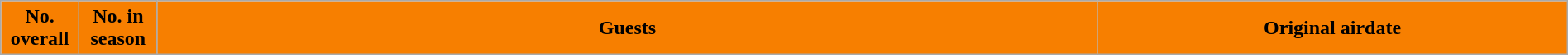<table class="wikitable plainrowheaders" style="width:100%;">
<tr>
<th style="background:#F77F00;" width="5%">No.<br>overall</th>
<th style="background:#F77F00;" width="5%">No. in<br>season</th>
<th style="background:#F77F00;" width="60%">Guests</th>
<th style="background:#F77F00;" width="30%">Original airdate<br>




</th>
</tr>
</table>
